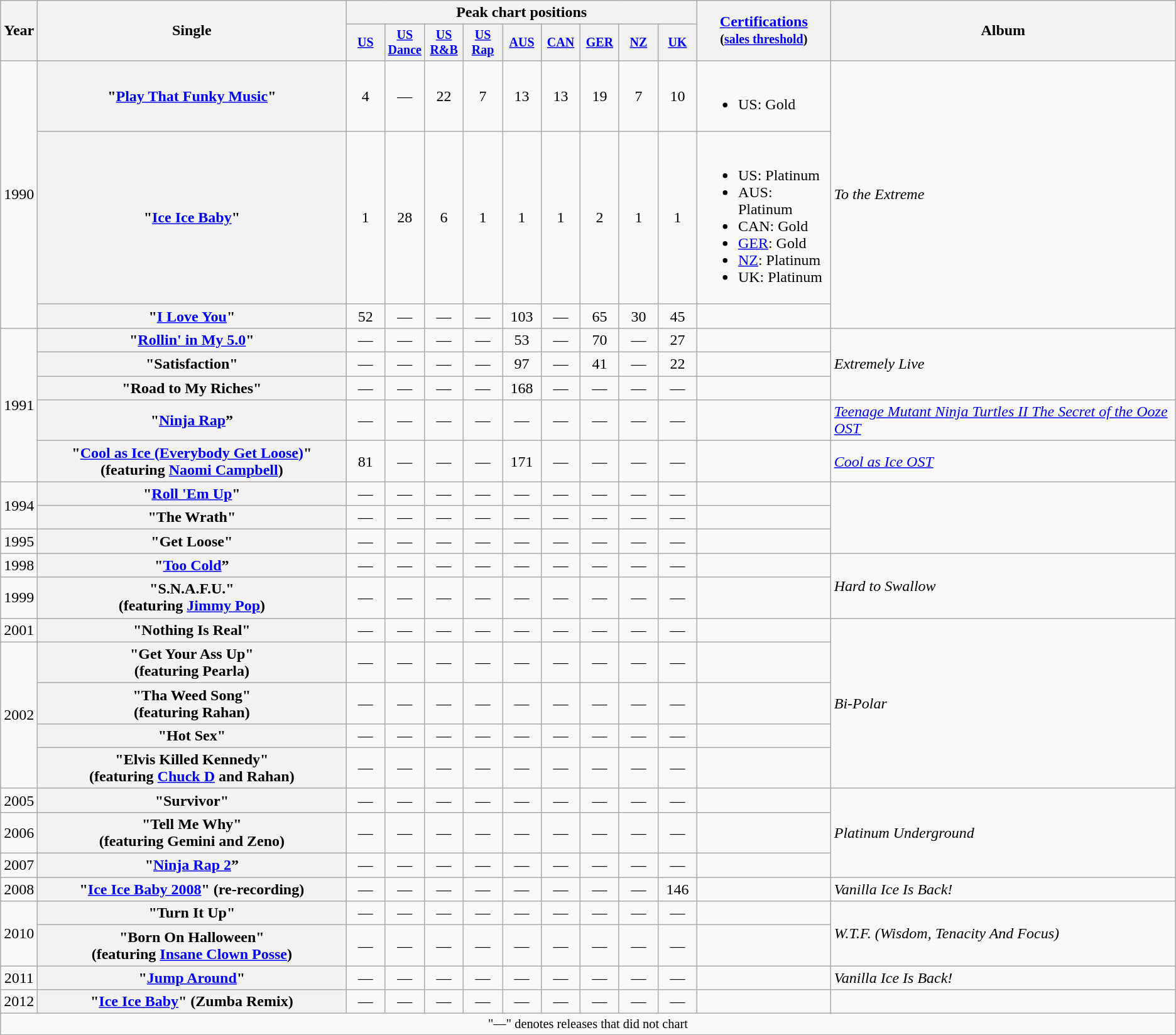<table class="wikitable plainrowheaders" style="text-align:center;">
<tr>
<th rowspan="2">Year</th>
<th rowspan="2" style="width:20em;">Single</th>
<th colspan="9">Peak chart positions</th>
<th rowspan="2"><a href='#'>Certifications</a><br><small>(<a href='#'>sales threshold</a>)</small></th>
<th rowspan="2">Album</th>
</tr>
<tr style="font-size:smaller;">
<th width="35"><a href='#'>US</a><br></th>
<th width="35"><a href='#'>US Dance</a><br></th>
<th width="35"><a href='#'>US R&B</a><br></th>
<th width="35"><a href='#'>US Rap</a><br></th>
<th width="35"><a href='#'>AUS</a><br></th>
<th width="35"><a href='#'>CAN</a><br></th>
<th width="35"><a href='#'>GER</a><br></th>
<th width="35"><a href='#'>NZ</a><br></th>
<th width="35"><a href='#'>UK</a><br></th>
</tr>
<tr>
<td rowspan="3">1990</td>
<th scope="row">"<a href='#'>Play That Funky Music</a>"</th>
<td>4</td>
<td>—</td>
<td>22</td>
<td>7</td>
<td>13</td>
<td>13</td>
<td>19</td>
<td>7</td>
<td>10</td>
<td align="left"><br><ul><li>US: Gold</li></ul></td>
<td align="left" rowspan="3"><em>To the Extreme</em></td>
</tr>
<tr>
<th scope="row">"<a href='#'>Ice Ice Baby</a>"</th>
<td>1</td>
<td>28</td>
<td>6</td>
<td>1</td>
<td>1</td>
<td>1</td>
<td>2</td>
<td>1</td>
<td>1</td>
<td align="left"><br><ul><li>US: Platinum</li><li>AUS: Platinum</li><li>CAN: Gold</li><li><a href='#'>GER</a>: Gold</li><li><a href='#'>NZ</a>: Platinum</li><li>UK: Platinum</li></ul></td>
</tr>
<tr>
<th scope="row">"<a href='#'>I Love You</a>"</th>
<td>52</td>
<td>—</td>
<td>—</td>
<td>—</td>
<td>103</td>
<td>—</td>
<td>65</td>
<td>30</td>
<td>45</td>
<td></td>
</tr>
<tr>
<td rowspan="5">1991</td>
<th scope="row">"<a href='#'>Rollin' in My 5.0</a>"</th>
<td>—</td>
<td>—</td>
<td>—</td>
<td>—</td>
<td>53</td>
<td>—</td>
<td>70</td>
<td>—</td>
<td>27</td>
<td></td>
<td align="left" rowspan="3"><em>Extremely Live</em></td>
</tr>
<tr>
<th scope="row">"Satisfaction"</th>
<td>—</td>
<td>—</td>
<td>—</td>
<td>—</td>
<td>97</td>
<td>—</td>
<td>41</td>
<td>—</td>
<td>22</td>
<td></td>
</tr>
<tr>
<th scope="row">"Road to My Riches"</th>
<td>—</td>
<td>—</td>
<td>—</td>
<td>—</td>
<td>168</td>
<td>—</td>
<td>—</td>
<td>—</td>
<td>—</td>
<td></td>
</tr>
<tr>
<th scope="row">"<a href='#'>Ninja Rap</a>”</th>
<td>—</td>
<td>—</td>
<td>—</td>
<td>—</td>
<td>—</td>
<td>—</td>
<td>—</td>
<td>—</td>
<td>—</td>
<td></td>
<td align="left" rowspan="1"><em><a href='#'>Teenage Mutant Ninja Turtles II The Secret of the Ooze OST</a></em></td>
</tr>
<tr>
<th scope="row">"<a href='#'>Cool as Ice (Everybody Get Loose)</a>" <br><span>(featuring <a href='#'>Naomi Campbell</a>)</span></th>
<td>81</td>
<td>—</td>
<td>—</td>
<td>—</td>
<td>171</td>
<td>—</td>
<td>—</td>
<td>—</td>
<td>—</td>
<td></td>
<td align="left"><em><a href='#'>Cool as Ice OST</a></em></td>
</tr>
<tr>
<td rowspan="2">1994</td>
<th scope="row">"<a href='#'>Roll 'Em Up</a>"</th>
<td>—</td>
<td>—</td>
<td>—</td>
<td>—</td>
<td>—</td>
<td>—</td>
<td>—</td>
<td>—</td>
<td>—</td>
<td></td>
<td align="left" rowspan="3"><em></em></td>
</tr>
<tr>
<th scope="row">"The Wrath"</th>
<td>—</td>
<td>—</td>
<td>—</td>
<td>—</td>
<td>—</td>
<td>—</td>
<td>—</td>
<td>—</td>
<td>—</td>
<td></td>
</tr>
<tr>
<td>1995</td>
<th scope="row">"Get Loose"</th>
<td>—</td>
<td>—</td>
<td>—</td>
<td>—</td>
<td>—</td>
<td>—</td>
<td>—</td>
<td>—</td>
<td>—</td>
<td></td>
</tr>
<tr>
<td>1998</td>
<th scope="row">"<a href='#'>Too Cold</a>”</th>
<td>—</td>
<td>—</td>
<td>—</td>
<td>—</td>
<td>—</td>
<td>—</td>
<td>—</td>
<td>—</td>
<td>—</td>
<td></td>
<td align="left" rowspan="2"><em>Hard to Swallow</em></td>
</tr>
<tr>
<td>1999</td>
<th scope="row">"S.N.A.F.U." <br><span>(featuring <a href='#'>Jimmy Pop</a>)</span></th>
<td>—</td>
<td>—</td>
<td>—</td>
<td>—</td>
<td>—</td>
<td>—</td>
<td>—</td>
<td>—</td>
<td>—</td>
<td></td>
</tr>
<tr>
<td>2001</td>
<th scope="row">"Nothing Is Real"</th>
<td>—</td>
<td>—</td>
<td>—</td>
<td>—</td>
<td>—</td>
<td>—</td>
<td>—</td>
<td>—</td>
<td>—</td>
<td></td>
<td align="left" rowspan="5"><em>Bi-Polar</em></td>
</tr>
<tr>
<td rowspan="4">2002</td>
<th scope="row">"Get Your Ass Up" <br><span>(featuring Pearla)</span></th>
<td>—</td>
<td>—</td>
<td>—</td>
<td>—</td>
<td>—</td>
<td>—</td>
<td>—</td>
<td>—</td>
<td>—</td>
<td></td>
</tr>
<tr>
<th scope="row">"Tha Weed Song" <br><span>(featuring Rahan)</span></th>
<td>—</td>
<td>—</td>
<td>—</td>
<td>—</td>
<td>—</td>
<td>—</td>
<td>—</td>
<td>—</td>
<td>—</td>
<td></td>
</tr>
<tr>
<th scope="row">"Hot Sex"</th>
<td>—</td>
<td>—</td>
<td>—</td>
<td>—</td>
<td>—</td>
<td>—</td>
<td>—</td>
<td>—</td>
<td>—</td>
<td></td>
</tr>
<tr>
<th scope="row">"Elvis Killed Kennedy" <br><span>(featuring <a href='#'>Chuck D</a> and Rahan)</span></th>
<td>—</td>
<td>—</td>
<td>—</td>
<td>—</td>
<td>—</td>
<td>—</td>
<td>—</td>
<td>—</td>
<td>—</td>
<td></td>
</tr>
<tr>
<td>2005</td>
<th scope="row">"Survivor"</th>
<td>—</td>
<td>—</td>
<td>—</td>
<td>—</td>
<td>—</td>
<td>—</td>
<td>—</td>
<td>—</td>
<td>—</td>
<td></td>
<td align="left" rowspan="3"><em>Platinum Underground</em></td>
</tr>
<tr>
<td>2006</td>
<th scope="row">"Tell Me Why" <br><span>(featuring Gemini and Zeno)</span></th>
<td>—</td>
<td>—</td>
<td>—</td>
<td>—</td>
<td>—</td>
<td>—</td>
<td>—</td>
<td>—</td>
<td>—</td>
<td></td>
</tr>
<tr>
<td>2007</td>
<th scope="row">"<a href='#'>Ninja Rap 2</a>”</th>
<td>—</td>
<td>—</td>
<td>—</td>
<td>—</td>
<td>—</td>
<td>—</td>
<td>—</td>
<td>—</td>
<td>—</td>
<td></td>
</tr>
<tr>
<td>2008</td>
<th scope="row">"<a href='#'>Ice Ice Baby 2008</a>" (re-recording)</th>
<td>—</td>
<td>—</td>
<td>—</td>
<td>—</td>
<td>—</td>
<td>—</td>
<td>—</td>
<td>—</td>
<td>146</td>
<td></td>
<td align="left"><em>Vanilla Ice Is Back!</em></td>
</tr>
<tr>
<td rowspan="2">2010</td>
<th scope="row">"Turn It Up"</th>
<td>—</td>
<td>—</td>
<td>—</td>
<td>—</td>
<td>—</td>
<td>—</td>
<td>—</td>
<td>—</td>
<td>—</td>
<td></td>
<td align="left" rowspan="2"><em>W.T.F. (Wisdom, Tenacity And Focus)</em></td>
</tr>
<tr>
<th scope="row">"Born On Halloween" <br><span>(featuring <a href='#'>Insane Clown Posse</a>)</span></th>
<td>—</td>
<td>—</td>
<td>—</td>
<td>—</td>
<td>—</td>
<td>—</td>
<td>—</td>
<td>—</td>
<td>—</td>
<td></td>
</tr>
<tr>
<td>2011</td>
<th scope="row">"<a href='#'>Jump Around</a>"</th>
<td>—</td>
<td>—</td>
<td>—</td>
<td>—</td>
<td>—</td>
<td>—</td>
<td>—</td>
<td>—</td>
<td>—</td>
<td></td>
<td align="left"><em>Vanilla Ice Is Back!</em></td>
</tr>
<tr>
<td>2012</td>
<th scope="row">"<a href='#'>Ice Ice Baby</a>" (Zumba Remix)</th>
<td>—</td>
<td>—</td>
<td>—</td>
<td>—</td>
<td>—</td>
<td>—</td>
<td>—</td>
<td>—</td>
<td>—</td>
<td></td>
<td></td>
</tr>
<tr>
<td colspan="15" style="font-size:85%">"—" denotes releases that did not chart</td>
</tr>
</table>
